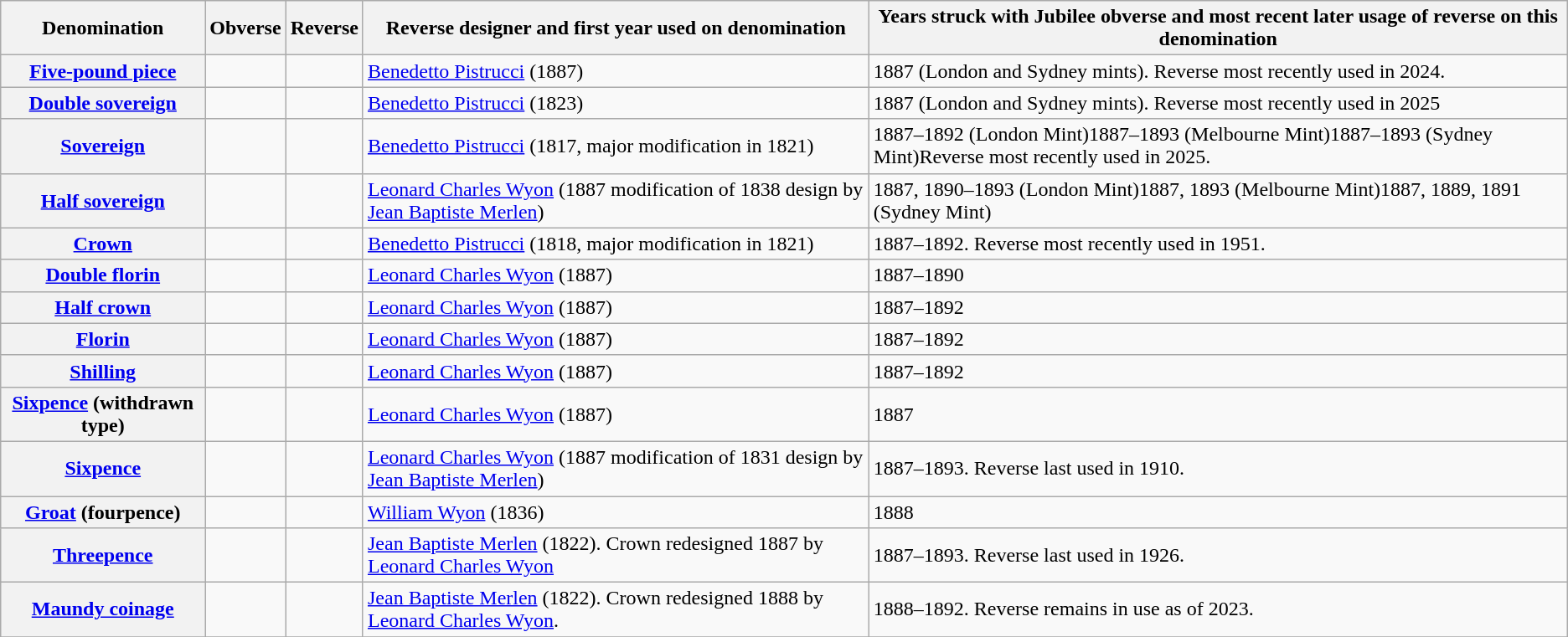<table class="wikitable plainrowheaders" style="text-align: left;">
<tr>
<th scope="col">Denomination</th>
<th scope="col">Obverse</th>
<th scope="col">Reverse</th>
<th scope="col">Reverse designer and first year used on denomination</th>
<th scope="col">Years struck with Jubilee obverse and most recent later usage of reverse on this denomination</th>
</tr>
<tr>
<th scope="row"><a href='#'>Five-pound piece</a></th>
<td></td>
<td></td>
<td><a href='#'>Benedetto Pistrucci</a> (1887)</td>
<td>1887 (London and Sydney mints). Reverse most recently used in 2024.</td>
</tr>
<tr>
<th scope="row"><a href='#'>Double sovereign</a></th>
<td></td>
<td></td>
<td><a href='#'>Benedetto Pistrucci</a> (1823)</td>
<td>1887 (London and Sydney mints). Reverse most recently used in 2025</td>
</tr>
<tr>
<th scope="row"><a href='#'>Sovereign</a></th>
<td></td>
<td></td>
<td><a href='#'>Benedetto Pistrucci</a> (1817, major modification in 1821)</td>
<td>1887–1892 (London Mint)1887–1893 (Melbourne Mint)1887–1893 (Sydney Mint)Reverse most recently used in 2025.</td>
</tr>
<tr>
<th scope="row"><a href='#'>Half sovereign</a></th>
<td></td>
<td></td>
<td><a href='#'>Leonard Charles Wyon</a> (1887 modification of 1838 design by <a href='#'>Jean Baptiste Merlen</a>)</td>
<td>1887, 1890–1893 (London Mint)1887, 1893 (Melbourne Mint)1887, 1889, 1891 (Sydney Mint)</td>
</tr>
<tr>
<th scope="row"><a href='#'>Crown</a></th>
<td></td>
<td></td>
<td><a href='#'>Benedetto Pistrucci</a> (1818, major modification in 1821)</td>
<td>1887–1892. Reverse most recently used in 1951.</td>
</tr>
<tr>
<th scope="row"><a href='#'>Double florin</a></th>
<td></td>
<td></td>
<td><a href='#'>Leonard Charles Wyon</a> (1887)</td>
<td>1887–1890</td>
</tr>
<tr>
<th scope="row"><a href='#'>Half crown</a></th>
<td></td>
<td></td>
<td><a href='#'>Leonard Charles Wyon</a> (1887)</td>
<td>1887–1892</td>
</tr>
<tr>
<th scope="row"><a href='#'>Florin</a></th>
<td></td>
<td></td>
<td><a href='#'>Leonard Charles Wyon</a> (1887)</td>
<td>1887–1892</td>
</tr>
<tr>
<th scope="row"><a href='#'>Shilling</a></th>
<td></td>
<td></td>
<td><a href='#'>Leonard Charles Wyon</a> (1887)</td>
<td>1887–1892</td>
</tr>
<tr>
<th scope="row"><a href='#'>Sixpence</a> (withdrawn type)</th>
<td></td>
<td></td>
<td><a href='#'>Leonard Charles Wyon</a> (1887)</td>
<td>1887</td>
</tr>
<tr>
<th scope="row"><a href='#'>Sixpence</a></th>
<td></td>
<td></td>
<td><a href='#'>Leonard Charles Wyon</a> (1887 modification of 1831 design by <a href='#'>Jean Baptiste Merlen</a>)</td>
<td>1887–1893. Reverse last used in 1910.</td>
</tr>
<tr>
<th scope="row"><a href='#'>Groat</a> (fourpence)</th>
<td></td>
<td></td>
<td><a href='#'>William Wyon</a> (1836)</td>
<td>1888</td>
</tr>
<tr>
<th scope="row"><a href='#'>Threepence</a></th>
<td></td>
<td></td>
<td><a href='#'>Jean Baptiste Merlen</a> (1822). Crown redesigned 1887 by <a href='#'>Leonard Charles Wyon</a></td>
<td>1887–1893. Reverse last used in 1926.</td>
</tr>
<tr>
<th scope="row"><a href='#'>Maundy coinage</a></th>
<td></td>
<td></td>
<td><a href='#'>Jean Baptiste Merlen</a> (1822). Crown redesigned 1888 by <a href='#'>Leonard Charles Wyon</a>.</td>
<td>1888–1892. Reverse remains in use as of 2023.</td>
</tr>
<tr>
</tr>
</table>
